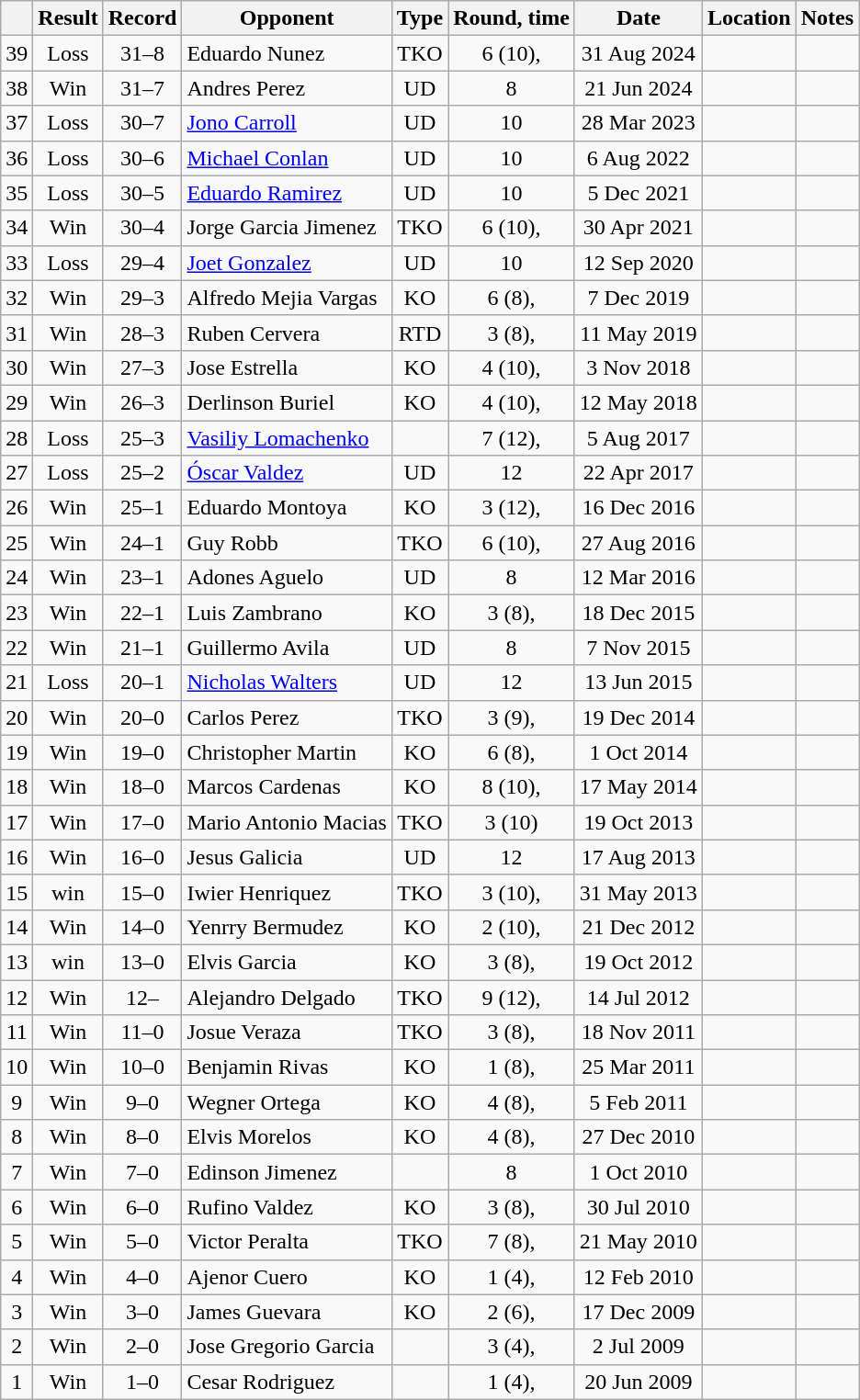<table class="wikitable" style="text-align:center">
<tr>
<th></th>
<th>Result</th>
<th>Record</th>
<th>Opponent</th>
<th>Type</th>
<th>Round, time</th>
<th>Date</th>
<th>Location</th>
<th>Notes</th>
</tr>
<tr>
<td>39</td>
<td>Loss</td>
<td>31–8</td>
<td style="text-align:left;">Eduardo Nunez</td>
<td>TKO</td>
<td>6 (10), </td>
<td>31 Aug 2024</td>
<td style="text-align:left;"></td>
<td></td>
</tr>
<tr>
<td>38</td>
<td>Win</td>
<td>31–7</td>
<td style="text-align:left;">Andres Perez</td>
<td>UD</td>
<td>8</td>
<td>21 Jun 2024</td>
<td style="text-align:left;"></td>
<td></td>
</tr>
<tr>
<td>37</td>
<td>Loss</td>
<td>30–7</td>
<td style="text-align:left;"><a href='#'>Jono Carroll</a></td>
<td>UD</td>
<td>10</td>
<td>28 Mar 2023</td>
<td style="text-align:left;"></td>
<td></td>
</tr>
<tr>
<td>36</td>
<td>Loss</td>
<td>30–6</td>
<td style="text-align:left;"><a href='#'>Michael Conlan</a></td>
<td>UD</td>
<td>10</td>
<td>6 Aug 2022</td>
<td style="text-align:left;"></td>
<td></td>
</tr>
<tr>
<td>35</td>
<td>Loss</td>
<td>30–5</td>
<td align="left"><a href='#'>Eduardo Ramirez</a></td>
<td>UD</td>
<td>10</td>
<td>5 Dec 2021</td>
<td align="left"></td>
<td align="left"></td>
</tr>
<tr>
<td>34</td>
<td>Win</td>
<td>30–4</td>
<td style="text-align:left;">Jorge Garcia Jimenez</td>
<td>TKO</td>
<td>6 (10), </td>
<td>30 Apr 2021</td>
<td style="text-align:left;"></td>
<td style="text-align:left;"></td>
</tr>
<tr>
<td>33</td>
<td>Loss</td>
<td>29–4</td>
<td style="text-align:left;"><a href='#'>Joet Gonzalez</a></td>
<td>UD</td>
<td>10</td>
<td>12 Sep 2020</td>
<td style="text-align:left;"></td>
<td style="text-align:left;"></td>
</tr>
<tr>
<td>32</td>
<td>Win</td>
<td>29–3</td>
<td style="text-align:left;">Alfredo Mejia Vargas</td>
<td>KO</td>
<td>6 (8), </td>
<td>7 Dec 2019</td>
<td style="text-align:left;"></td>
<td></td>
</tr>
<tr>
<td>31</td>
<td>Win</td>
<td>28–3</td>
<td style="text-align:left;">Ruben Cervera</td>
<td>RTD</td>
<td>3 (8), </td>
<td>11 May 2019</td>
<td style="text-align:left;"></td>
<td></td>
</tr>
<tr>
<td>30</td>
<td>Win</td>
<td>27–3</td>
<td style="text-align:left;">Jose Estrella</td>
<td>KO</td>
<td>4 (10), </td>
<td>3 Nov 2018</td>
<td style="text-align:left;"></td>
<td></td>
</tr>
<tr>
<td>29</td>
<td>Win</td>
<td>26–3</td>
<td style="text-align:left;">Derlinson Buriel</td>
<td>KO</td>
<td>4 (10), </td>
<td>12 May 2018</td>
<td style="text-align:left;"></td>
<td></td>
</tr>
<tr>
<td>28</td>
<td>Loss</td>
<td>25–3</td>
<td style="text-align:left;"><a href='#'>Vasiliy Lomachenko</a></td>
<td></td>
<td>7 (12), </td>
<td>5 Aug 2017</td>
<td style="text-align:left;"></td>
<td style="text-align:left;"></td>
</tr>
<tr>
<td>27</td>
<td>Loss</td>
<td>25–2</td>
<td style="text-align:left;"><a href='#'>Óscar Valdez</a></td>
<td>UD</td>
<td>12</td>
<td>22 Apr 2017</td>
<td style="text-align:left;"></td>
<td style="text-align:left;"></td>
</tr>
<tr>
<td>26</td>
<td>Win</td>
<td>25–1</td>
<td style="text-align:left;">Eduardo Montoya</td>
<td>KO</td>
<td>3 (12), </td>
<td>16 Dec 2016</td>
<td style="text-align:left;"></td>
<td style="text-align:left; "></td>
</tr>
<tr>
<td>25</td>
<td>Win</td>
<td>24–1</td>
<td style="text-align:left;">Guy Robb</td>
<td>TKO</td>
<td>6 (10), </td>
<td>27 Aug 2016</td>
<td style="text-align:left;"></td>
<td style="text-align:left; "></td>
</tr>
<tr>
<td>24</td>
<td>Win</td>
<td>23–1</td>
<td style="text-align:left;">Adones Aguelo</td>
<td>UD</td>
<td>8</td>
<td>12 Mar 2016</td>
<td style="text-align:left;"></td>
<td></td>
</tr>
<tr>
<td>23</td>
<td>Win</td>
<td>22–1</td>
<td style="text-align:left;">Luis Zambrano</td>
<td>KO</td>
<td>3 (8), </td>
<td>18 Dec 2015</td>
<td style="text-align:left;"></td>
<td></td>
</tr>
<tr>
<td>22</td>
<td>Win</td>
<td>21–1</td>
<td style="text-align:left;">Guillermo Avila</td>
<td>UD</td>
<td>8</td>
<td>7 Nov 2015</td>
<td style="text-align:left;"></td>
<td></td>
</tr>
<tr>
<td>21</td>
<td>Loss</td>
<td>20–1</td>
<td style="text-align:left;"><a href='#'>Nicholas Walters</a></td>
<td>UD</td>
<td>12</td>
<td>13 Jun 2015</td>
<td style="text-align:left;"></td>
<td style="text-align:left; "></td>
</tr>
<tr>
<td>20</td>
<td>Win</td>
<td>20–0</td>
<td style="text-align:left;">Carlos Perez</td>
<td>TKO</td>
<td>3 (9), </td>
<td>19 Dec 2014</td>
<td style="text-align:left;"></td>
<td></td>
</tr>
<tr>
<td>19</td>
<td>Win</td>
<td>19–0</td>
<td style="text-align:left;">Christopher Martin</td>
<td>KO</td>
<td>6 (8), </td>
<td>1 Oct 2014</td>
<td style="text-align:left;"></td>
<td></td>
</tr>
<tr>
<td>18</td>
<td>Win</td>
<td>18–0</td>
<td style="text-align:left;">Marcos Cardenas</td>
<td>KO</td>
<td>8 (10), </td>
<td>17 May 2014</td>
<td style="text-align:left;"></td>
<td></td>
</tr>
<tr>
<td>17</td>
<td>Win</td>
<td>17–0</td>
<td style="text-align:left;">Mario Antonio Macias</td>
<td>TKO</td>
<td>3 (10)</td>
<td>19 Oct 2013</td>
<td style="text-align:left;"></td>
<td></td>
</tr>
<tr>
<td>16</td>
<td>Win</td>
<td>16–0</td>
<td style="text-align:left;">Jesus Galicia</td>
<td>UD</td>
<td>12</td>
<td>17 Aug 2013</td>
<td style="text-align:left;"></td>
<td style="text-align:left; "></td>
</tr>
<tr>
<td>15</td>
<td>win</td>
<td>15–0</td>
<td style="text-align:left;">Iwier Henriquez</td>
<td>TKO</td>
<td>3 (10), </td>
<td>31 May 2013</td>
<td style="text-align:left;"></td>
<td></td>
</tr>
<tr>
<td>14</td>
<td>Win</td>
<td>14–0</td>
<td style="text-align:left;">Yenrry Bermudez</td>
<td>KO</td>
<td>2 (10), </td>
<td>21 Dec 2012</td>
<td style="text-align:left;"></td>
<td></td>
</tr>
<tr>
<td>13</td>
<td>win</td>
<td>13–0</td>
<td style="text-align:left;">Elvis Garcia</td>
<td>KO</td>
<td>3 (8), </td>
<td>19 Oct 2012</td>
<td style="text-align:left;"></td>
<td></td>
</tr>
<tr>
<td>12</td>
<td>Win</td>
<td>12–</td>
<td style="text-align:left;">Alejandro Delgado</td>
<td>TKO</td>
<td>9 (12), </td>
<td>14 Jul 2012</td>
<td style="text-align:left;"></td>
<td style="text-align:left; "></td>
</tr>
<tr>
<td>11</td>
<td>Win</td>
<td>11–0</td>
<td style="text-align:left;">Josue Veraza</td>
<td>TKO</td>
<td>3 (8), </td>
<td>18 Nov 2011</td>
<td style="text-align:left;"></td>
<td></td>
</tr>
<tr>
<td>10</td>
<td>Win</td>
<td>10–0</td>
<td style="text-align:left;">Benjamin Rivas</td>
<td>KO</td>
<td>1 (8), </td>
<td>25 Mar 2011</td>
<td style="text-align:left;"></td>
<td></td>
</tr>
<tr>
<td>9</td>
<td>Win</td>
<td>9–0</td>
<td style="text-align:left;">Wegner Ortega</td>
<td>KO</td>
<td>4 (8), </td>
<td>5 Feb 2011</td>
<td style="text-align:left;"></td>
<td></td>
</tr>
<tr>
<td>8</td>
<td>Win</td>
<td>8–0</td>
<td style="text-align:left;">Elvis Morelos</td>
<td>KO</td>
<td>4 (8), </td>
<td>27 Dec 2010</td>
<td style="text-align:left;"></td>
<td></td>
</tr>
<tr>
<td>7</td>
<td>Win</td>
<td>7–0</td>
<td style="text-align:left;">Edinson Jimenez</td>
<td></td>
<td>8</td>
<td>1 Oct 2010</td>
<td style="text-align:left;"></td>
<td></td>
</tr>
<tr>
<td>6</td>
<td>Win</td>
<td>6–0</td>
<td style="text-align:left;">Rufino Valdez</td>
<td>KO</td>
<td>3 (8), </td>
<td>30 Jul 2010</td>
<td style="text-align:left;"></td>
<td></td>
</tr>
<tr>
<td>5</td>
<td>Win</td>
<td>5–0</td>
<td style="text-align:left;">Victor Peralta</td>
<td>TKO</td>
<td>7 (8), </td>
<td>21 May 2010</td>
<td style="text-align:left;"></td>
<td></td>
</tr>
<tr>
<td>4</td>
<td>Win</td>
<td>4–0</td>
<td style="text-align:left;">Ajenor Cuero</td>
<td>KO</td>
<td>1 (4), </td>
<td>12 Feb 2010</td>
<td style="text-align:left;"></td>
<td></td>
</tr>
<tr>
<td>3</td>
<td>Win</td>
<td>3–0</td>
<td style="text-align:left;">James Guevara</td>
<td>KO</td>
<td>2 (6), </td>
<td>17 Dec 2009</td>
<td style="text-align:left;"></td>
<td></td>
</tr>
<tr>
<td>2</td>
<td>Win</td>
<td>2–0</td>
<td style="text-align:left;">Jose Gregorio Garcia</td>
<td></td>
<td>3 (4), </td>
<td>2 Jul 2009</td>
<td style="text-align:left;"></td>
<td></td>
</tr>
<tr>
<td>1</td>
<td>Win</td>
<td>1–0</td>
<td style="text-align:left;">Cesar Rodriguez</td>
<td></td>
<td>1 (4), </td>
<td>20 Jun 2009</td>
<td style="text-align:left;"></td>
<td></td>
</tr>
</table>
